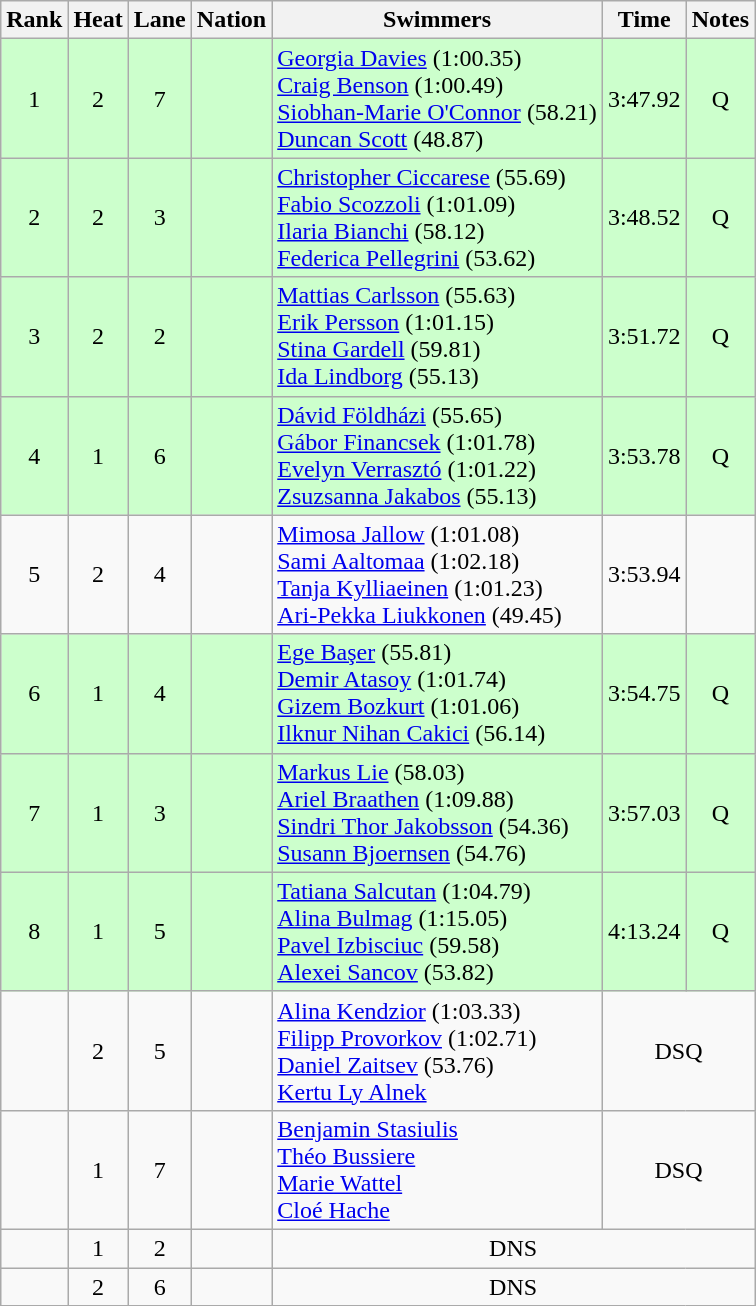<table class="wikitable sortable" style="text-align:center">
<tr>
<th>Rank</th>
<th>Heat</th>
<th>Lane</th>
<th>Nation</th>
<th>Swimmers</th>
<th>Time</th>
<th>Notes</th>
</tr>
<tr bgcolor=ccffcc>
<td>1</td>
<td>2</td>
<td>7</td>
<td align=left></td>
<td align=left><a href='#'>Georgia Davies</a> (1:00.35)<br><a href='#'>Craig Benson</a> (1:00.49)<br><a href='#'>Siobhan-Marie O'Connor</a> (58.21)<br><a href='#'>Duncan Scott</a> (48.87)</td>
<td>3:47.92</td>
<td>Q</td>
</tr>
<tr bgcolor=ccffcc>
<td>2</td>
<td>2</td>
<td>3</td>
<td align=left></td>
<td align=left><a href='#'>Christopher Ciccarese</a> (55.69)<br><a href='#'>Fabio Scozzoli</a> (1:01.09)<br><a href='#'>Ilaria Bianchi</a> (58.12)<br><a href='#'>Federica Pellegrini</a> (53.62)</td>
<td>3:48.52</td>
<td>Q</td>
</tr>
<tr bgcolor=ccffcc>
<td>3</td>
<td>2</td>
<td>2</td>
<td align=left></td>
<td align=left><a href='#'>Mattias Carlsson</a> (55.63)<br><a href='#'>Erik Persson</a> (1:01.15)<br><a href='#'>Stina Gardell</a> (59.81)<br><a href='#'>Ida Lindborg</a> (55.13)</td>
<td>3:51.72</td>
<td>Q</td>
</tr>
<tr bgcolor=ccffcc>
<td>4</td>
<td>1</td>
<td>6</td>
<td align=left></td>
<td align=left><a href='#'>Dávid Földházi</a> (55.65)<br><a href='#'>Gábor Financsek</a> (1:01.78)<br><a href='#'>Evelyn Verrasztó</a> (1:01.22)<br><a href='#'>Zsuzsanna Jakabos</a> (55.13)</td>
<td>3:53.78</td>
<td>Q</td>
</tr>
<tr>
<td>5</td>
<td>2</td>
<td>4</td>
<td align=left></td>
<td align=left><a href='#'>Mimosa Jallow</a> (1:01.08)<br><a href='#'>Sami Aaltomaa</a> (1:02.18)<br><a href='#'>Tanja Kylliaeinen</a> (1:01.23)<br><a href='#'>Ari-Pekka Liukkonen</a> (49.45)</td>
<td>3:53.94</td>
<td></td>
</tr>
<tr bgcolor=ccffcc>
<td>6</td>
<td>1</td>
<td>4</td>
<td align=left></td>
<td align=left><a href='#'>Ege Başer</a> (55.81)<br><a href='#'>Demir Atasoy</a> (1:01.74)<br><a href='#'>Gizem Bozkurt</a> (1:01.06)<br><a href='#'>Ilknur Nihan Cakici</a> (56.14)</td>
<td>3:54.75</td>
<td>Q</td>
</tr>
<tr bgcolor=ccffcc>
<td>7</td>
<td>1</td>
<td>3</td>
<td align=left></td>
<td align=left><a href='#'>Markus Lie</a> (58.03)<br><a href='#'>Ariel Braathen</a> (1:09.88)<br><a href='#'>Sindri Thor Jakobsson</a> (54.36)<br><a href='#'>Susann Bjoernsen</a> (54.76)</td>
<td>3:57.03</td>
<td>Q</td>
</tr>
<tr bgcolor=ccffcc>
<td>8</td>
<td>1</td>
<td>5</td>
<td align=left></td>
<td align=left><a href='#'>Tatiana Salcutan</a> (1:04.79)<br><a href='#'>Alina Bulmag</a> (1:15.05)<br><a href='#'>Pavel Izbisciuc</a> (59.58)<br><a href='#'>Alexei Sancov</a> (53.82)</td>
<td>4:13.24</td>
<td>Q</td>
</tr>
<tr>
<td></td>
<td>2</td>
<td>5</td>
<td align=left></td>
<td align=left><a href='#'>Alina Kendzior</a> (1:03.33)<br><a href='#'>Filipp Provorkov</a> (1:02.71)<br><a href='#'>Daniel Zaitsev</a> (53.76)<br><a href='#'>Kertu Ly Alnek</a></td>
<td colspan=2>DSQ</td>
</tr>
<tr>
<td></td>
<td>1</td>
<td>7</td>
<td align=left></td>
<td align=left><a href='#'>Benjamin Stasiulis</a> <br><a href='#'>Théo Bussiere</a> <br><a href='#'>Marie Wattel</a> <br><a href='#'>Cloé Hache</a></td>
<td colspan=2>DSQ</td>
</tr>
<tr>
<td></td>
<td>1</td>
<td>2</td>
<td align=left></td>
<td colspan=3>DNS</td>
</tr>
<tr>
<td></td>
<td>2</td>
<td>6</td>
<td align=left></td>
<td colspan=3>DNS</td>
</tr>
</table>
